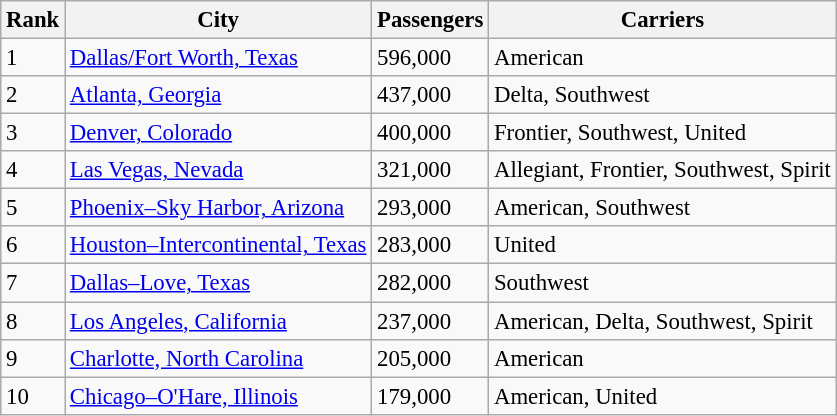<table class="wikitable sortable" style="font-size: 95%">
<tr>
<th>Rank</th>
<th>City</th>
<th>Passengers</th>
<th>Carriers</th>
</tr>
<tr>
<td>1</td>
<td> <a href='#'>Dallas/Fort Worth, Texas</a></td>
<td>596,000</td>
<td>American</td>
</tr>
<tr>
<td>2</td>
<td>  <a href='#'>Atlanta, Georgia</a></td>
<td>437,000</td>
<td>Delta, Southwest</td>
</tr>
<tr>
<td>3</td>
<td> <a href='#'>Denver, Colorado</a></td>
<td>400,000</td>
<td>Frontier, Southwest, United</td>
</tr>
<tr>
<td>4</td>
<td> <a href='#'>Las Vegas, Nevada</a></td>
<td>321,000</td>
<td>Allegiant, Frontier, Southwest, Spirit</td>
</tr>
<tr>
<td>5</td>
<td> <a href='#'>Phoenix–Sky Harbor, Arizona</a></td>
<td>293,000</td>
<td>American, Southwest</td>
</tr>
<tr>
<td>6</td>
<td> <a href='#'>Houston–Intercontinental, Texas</a></td>
<td>283,000</td>
<td>United</td>
</tr>
<tr>
<td>7</td>
<td> <a href='#'>Dallas–Love, Texas</a></td>
<td>282,000</td>
<td>Southwest</td>
</tr>
<tr>
<td>8</td>
<td> <a href='#'>Los Angeles, California</a></td>
<td>237,000</td>
<td>American, Delta, Southwest, Spirit</td>
</tr>
<tr>
<td>9</td>
<td> <a href='#'>Charlotte, North Carolina</a></td>
<td>205,000</td>
<td>American</td>
</tr>
<tr>
<td>10</td>
<td> <a href='#'>Chicago–O'Hare, Illinois</a></td>
<td>179,000</td>
<td>American, United</td>
</tr>
</table>
